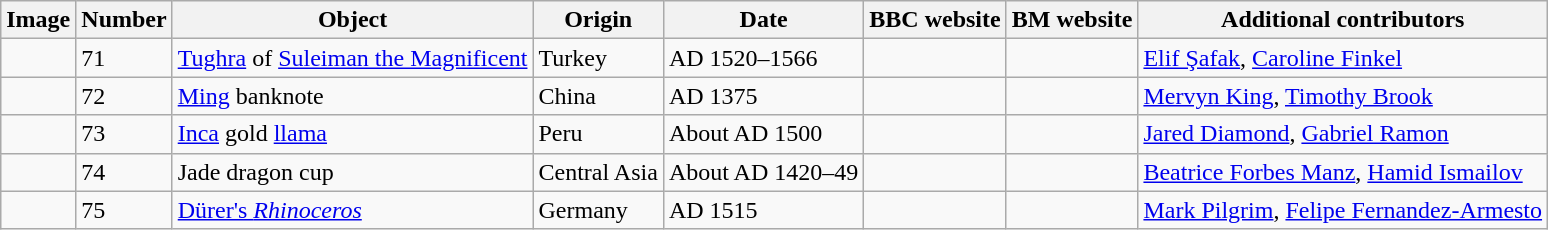<table class="wikitable">
<tr>
<th>Image</th>
<th>Number</th>
<th>Object</th>
<th>Origin</th>
<th>Date</th>
<th>BBC website</th>
<th>BM website</th>
<th>Additional contributors</th>
</tr>
<tr>
<td></td>
<td>71</td>
<td><a href='#'>Tughra</a> of <a href='#'>Suleiman the Magnificent</a></td>
<td>Turkey</td>
<td>AD 1520–1566</td>
<td></td>
<td></td>
<td><a href='#'>Elif Şafak</a>, <a href='#'>Caroline Finkel</a></td>
</tr>
<tr>
<td></td>
<td>72</td>
<td><a href='#'>Ming</a> banknote</td>
<td>China</td>
<td>AD 1375</td>
<td></td>
<td></td>
<td><a href='#'>Mervyn King</a>, <a href='#'>Timothy Brook</a></td>
</tr>
<tr>
<td></td>
<td>73</td>
<td><a href='#'>Inca</a> gold <a href='#'>llama</a></td>
<td>Peru</td>
<td>About AD 1500</td>
<td></td>
<td></td>
<td><a href='#'>Jared Diamond</a>, <a href='#'>Gabriel Ramon</a></td>
</tr>
<tr>
<td></td>
<td>74</td>
<td>Jade dragon cup</td>
<td>Central Asia</td>
<td>About AD 1420–49</td>
<td></td>
<td></td>
<td><a href='#'>Beatrice Forbes Manz</a>, <a href='#'>Hamid Ismailov</a></td>
</tr>
<tr>
<td></td>
<td>75</td>
<td><a href='#'>Dürer's <em>Rhinoceros</em></a></td>
<td>Germany</td>
<td>AD 1515</td>
<td></td>
<td></td>
<td><a href='#'>Mark Pilgrim</a>, <a href='#'>Felipe Fernandez-Armesto</a></td>
</tr>
</table>
